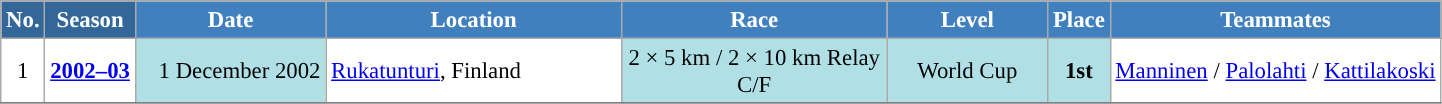<table class="wikitable sortable" style="font-size:95%; text-align:center; border:grey solid 1px; border-collapse:collapse; background:#ffffff;">
<tr style="background:#efefef;">
<th style="background-color:#369; color:white;">No.</th>
<th style="background-color:#369; color:white;">Season</th>
<th style="background-color:#4180be; color:white; width:120px;">Date</th>
<th style="background-color:#4180be; color:white; width:190px;">Location</th>
<th style="background-color:#4180be; color:white; width:170px;">Race</th>
<th style="background-color:#4180be; color:white; width:100px;">Level</th>
<th style="background-color:#4180be; color:white;">Place</th>
<th style="background-color:#4180be; color:white;">Teammates</th>
</tr>
<tr>
<td align=center>1</td>
<td rowspan=1 align=center><strong><a href='#'>2002–03</a></strong></td>
<td bgcolor="#BOEOE6" align=right>1 December 2002</td>
<td align=left> <a href='#'>Rukatunturi</a>, Finland</td>
<td bgcolor="#BOEOE6">2 × 5 km / 2 × 10 km Relay C/F</td>
<td bgcolor="#BOEOE6">World Cup</td>
<td bgcolor="#BOEOE6"><strong>1st</strong></td>
<td><a href='#'>Manninen</a> / <a href='#'>Palolahti</a> / <a href='#'>Kattilakoski</a></td>
</tr>
<tr>
</tr>
</table>
